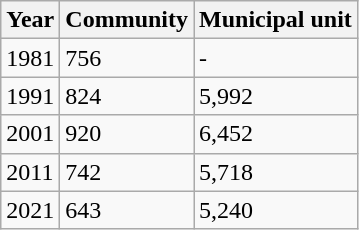<table class=wikitable>
<tr>
<th>Year</th>
<th>Community</th>
<th>Municipal unit</th>
</tr>
<tr>
<td>1981</td>
<td>756</td>
<td>-</td>
</tr>
<tr>
<td>1991</td>
<td>824</td>
<td>5,992</td>
</tr>
<tr>
<td>2001</td>
<td>920</td>
<td>6,452</td>
</tr>
<tr>
<td>2011</td>
<td>742</td>
<td>5,718</td>
</tr>
<tr>
<td>2021</td>
<td>643</td>
<td>5,240</td>
</tr>
</table>
